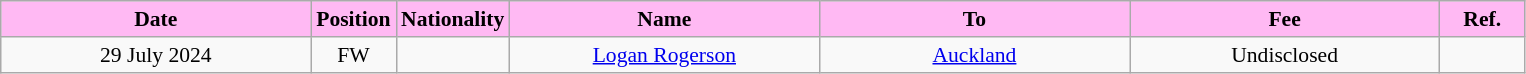<table class="wikitable"  style="text-align:center; font-size:90%; ">
<tr>
<th style="background:#FFB9F3; color:#000000; width:200px;">Date</th>
<th style="background:#FFB9F3; color:#000000; width:50px;">Position</th>
<th style="background:#FFB9F3; color:#000000; width:50px;">Nationality</th>
<th style="background:#FFB9F3; color:#000000; width:200px;">Name</th>
<th style="background:#FFB9F3; color:#000000; width:200px;">To</th>
<th style="background:#FFB9F3; color:#000000; width:200px;">Fee</th>
<th style="background:#FFB9F3; color:#000000; width:50px;">Ref.</th>
</tr>
<tr>
<td>29 July 2024</td>
<td>FW</td>
<td></td>
<td><a href='#'>Logan Rogerson</a></td>
<td><a href='#'>Auckland</a></td>
<td>Undisclosed</td>
<td></td>
</tr>
</table>
